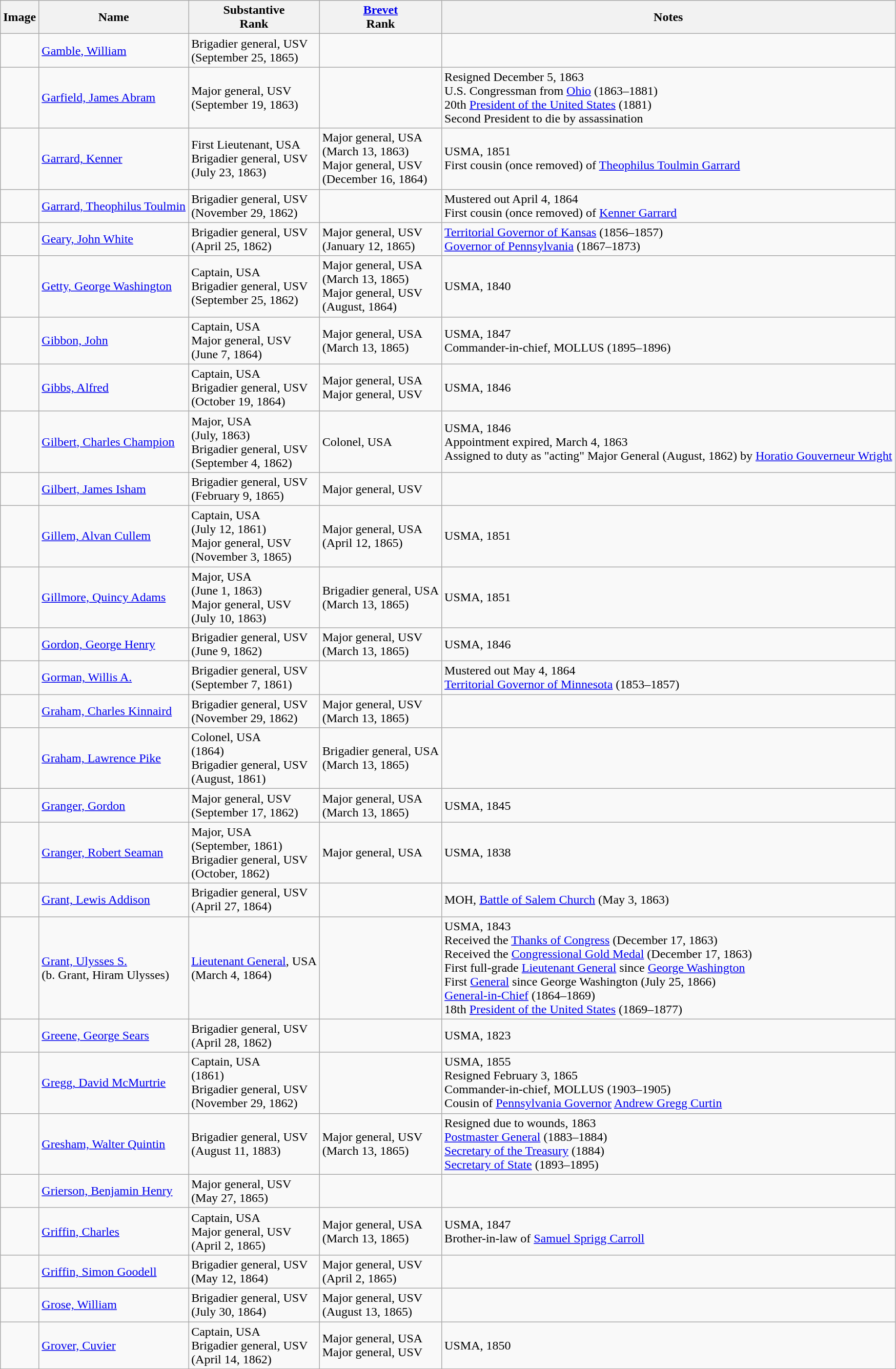<table class="wikitable sortable">
<tr>
<th class="unsortable">Image</th>
<th>Name</th>
<th>Substantive<br>Rank</th>
<th><a href='#'>Brevet</a><br>Rank</th>
<th class="unsortable">Notes</th>
</tr>
<tr>
<td></td>
<td><a href='#'>Gamble, William</a></td>
<td>Brigadier general, USV<br>(September 25, 1865)</td>
<td></td>
<td></td>
</tr>
<tr>
<td></td>
<td><a href='#'>Garfield, James Abram</a></td>
<td>Major general, USV<br>(September 19, 1863)</td>
<td></td>
<td>Resigned December 5, 1863<br>U.S. Congressman from <a href='#'>Ohio</a> (1863–1881)<br>20th <a href='#'>President of the United States</a> (1881)<br>Second President to die by assassination</td>
</tr>
<tr>
<td></td>
<td><a href='#'>Garrard, Kenner</a></td>
<td>First Lieutenant, USA<br>Brigadier general, USV<br>(July 23, 1863)</td>
<td>Major general, USA<br>(March 13, 1863)<br>Major general, USV<br>(December 16, 1864)</td>
<td>USMA, 1851<br>First cousin (once removed) of <a href='#'>Theophilus Toulmin Garrard</a></td>
</tr>
<tr>
<td></td>
<td><a href='#'>Garrard, Theophilus Toulmin</a></td>
<td>Brigadier general, USV<br>(November 29, 1862)</td>
<td></td>
<td>Mustered out April 4, 1864<br>First cousin (once removed) of <a href='#'>Kenner Garrard</a></td>
</tr>
<tr>
<td></td>
<td><a href='#'>Geary, John White</a></td>
<td>Brigadier general, USV<br>(April 25, 1862)</td>
<td>Major general, USV<br>(January 12, 1865)</td>
<td><a href='#'>Territorial Governor of Kansas</a> (1856–1857)<br><a href='#'>Governor of Pennsylvania</a> (1867–1873)</td>
</tr>
<tr>
<td></td>
<td><a href='#'>Getty, George Washington</a></td>
<td>Captain, USA<br>Brigadier general, USV<br>(September 25, 1862)</td>
<td>Major general, USA<br>(March 13, 1865)<br>Major general, USV<br>(August, 1864)</td>
<td>USMA, 1840</td>
</tr>
<tr>
<td></td>
<td><a href='#'>Gibbon, John</a></td>
<td>Captain, USA<br>Major general, USV<br>(June 7, 1864)</td>
<td>Major general, USA<br>(March 13, 1865)</td>
<td>USMA, 1847<br>Commander-in-chief, MOLLUS (1895–1896)</td>
</tr>
<tr>
<td></td>
<td><a href='#'>Gibbs, Alfred</a></td>
<td>Captain, USA<br>Brigadier general, USV<br>(October 19, 1864)</td>
<td>Major general, USA<br>Major general, USV</td>
<td>USMA, 1846</td>
</tr>
<tr>
<td></td>
<td><a href='#'>Gilbert, Charles Champion</a></td>
<td>Major, USA<br>(July, 1863)<br>Brigadier general, USV<br>(September 4, 1862)</td>
<td>Colonel, USA</td>
<td>USMA, 1846<br>Appointment expired, March 4, 1863<br>Assigned to duty as "acting" Major General (August, 1862) by <a href='#'>Horatio Gouverneur Wright</a></td>
</tr>
<tr>
<td></td>
<td><a href='#'>Gilbert, James Isham</a></td>
<td>Brigadier general, USV<br>(February 9, 1865)</td>
<td>Major general, USV</td>
<td></td>
</tr>
<tr>
<td></td>
<td><a href='#'>Gillem, Alvan Cullem</a></td>
<td>Captain, USA<br>(July 12, 1861)<br>Major general, USV<br>(November 3, 1865)</td>
<td>Major general, USA<br>(April 12, 1865)</td>
<td>USMA, 1851</td>
</tr>
<tr>
<td></td>
<td><a href='#'>Gillmore, Quincy Adams</a></td>
<td>Major, USA<br>(June 1, 1863)<br>Major general, USV<br>(July 10, 1863)</td>
<td>Brigadier general, USA<br>(March 13, 1865)</td>
<td>USMA, 1851</td>
</tr>
<tr>
<td></td>
<td><a href='#'>Gordon, George Henry</a></td>
<td>Brigadier general, USV<br>(June 9, 1862)</td>
<td>Major general, USV<br>(March 13, 1865)</td>
<td>USMA, 1846</td>
</tr>
<tr>
<td></td>
<td><a href='#'>Gorman, Willis A.</a></td>
<td>Brigadier general, USV<br>(September 7, 1861)</td>
<td></td>
<td>Mustered out May 4, 1864<br><a href='#'>Territorial Governor of Minnesota</a> (1853–1857)</td>
</tr>
<tr>
<td></td>
<td><a href='#'>Graham, Charles Kinnaird</a></td>
<td>Brigadier general, USV<br>(November 29, 1862)</td>
<td>Major general, USV<br>(March 13, 1865)</td>
<td></td>
</tr>
<tr>
<td></td>
<td><a href='#'>Graham, Lawrence Pike</a></td>
<td>Colonel, USA<br>(1864)<br>Brigadier general, USV<br>(August, 1861)</td>
<td>Brigadier general, USA<br>(March 13, 1865)</td>
<td></td>
</tr>
<tr>
<td></td>
<td><a href='#'>Granger, Gordon</a></td>
<td>Major general, USV<br>(September 17, 1862)</td>
<td>Major general, USA<br>(March 13, 1865)</td>
<td>USMA, 1845</td>
</tr>
<tr>
<td></td>
<td><a href='#'>Granger, Robert Seaman</a></td>
<td>Major, USA<br>(September, 1861)<br>Brigadier general, USV<br>(October, 1862)</td>
<td>Major general, USA</td>
<td>USMA, 1838</td>
</tr>
<tr>
<td></td>
<td><a href='#'>Grant, Lewis Addison</a></td>
<td>Brigadier general, USV<br>(April 27, 1864)</td>
<td></td>
<td>MOH, <a href='#'>Battle of Salem Church</a> (May 3, 1863)</td>
</tr>
<tr>
<td></td>
<td><a href='#'>Grant, Ulysses S.</a><br>(b. Grant, Hiram Ulysses)</td>
<td><a href='#'>Lieutenant General</a>, USA<br>(March 4, 1864)</td>
<td></td>
<td>USMA, 1843<br>Received the <a href='#'>Thanks of Congress</a> (December 17, 1863)<br>Received the <a href='#'>Congressional Gold Medal</a> (December 17, 1863)<br>First full-grade <a href='#'>Lieutenant General</a> since <a href='#'>George Washington</a><br>First <a href='#'>General</a> since George Washington (July 25, 1866)<br><a href='#'>General-in-Chief</a> (1864–1869)<br>18th <a href='#'>President of the United States</a> (1869–1877)</td>
</tr>
<tr>
<td></td>
<td><a href='#'>Greene, George Sears</a></td>
<td>Brigadier general, USV<br>(April 28, 1862)</td>
<td></td>
<td>USMA, 1823</td>
</tr>
<tr>
<td></td>
<td><a href='#'>Gregg, David McMurtrie</a></td>
<td>Captain, USA<br>(1861)<br>Brigadier general, USV<br>(November 29, 1862)</td>
<td></td>
<td>USMA, 1855<br>Resigned February 3, 1865<br>Commander-in-chief, MOLLUS (1903–1905)<br>Cousin of <a href='#'>Pennsylvania Governor</a> <a href='#'>Andrew Gregg Curtin</a></td>
</tr>
<tr>
<td></td>
<td><a href='#'>Gresham, Walter Quintin</a></td>
<td>Brigadier general, USV<br>(August 11, 1883)</td>
<td>Major general, USV<br>(March 13, 1865)</td>
<td>Resigned due to wounds, 1863<br><a href='#'>Postmaster General</a> (1883–1884)<br><a href='#'>Secretary of the Treasury</a> (1884)<br><a href='#'>Secretary of State</a> (1893–1895)</td>
</tr>
<tr>
<td></td>
<td><a href='#'>Grierson, Benjamin Henry</a></td>
<td>Major general, USV<br>(May 27, 1865)</td>
<td></td>
<td></td>
</tr>
<tr>
<td></td>
<td><a href='#'>Griffin, Charles</a></td>
<td>Captain, USA<br>Major general, USV<br>(April 2, 1865)</td>
<td>Major general, USA<br>(March 13, 1865)</td>
<td>USMA, 1847<br>Brother-in-law of <a href='#'>Samuel Sprigg Carroll</a></td>
</tr>
<tr>
<td></td>
<td><a href='#'>Griffin, Simon Goodell</a></td>
<td>Brigadier general, USV<br>(May 12, 1864)</td>
<td>Major general, USV<br>(April 2, 1865)</td>
<td></td>
</tr>
<tr>
<td></td>
<td><a href='#'>Grose, William</a></td>
<td>Brigadier general, USV<br>(July 30, 1864)</td>
<td>Major general, USV<br>(August 13, 1865)</td>
<td></td>
</tr>
<tr>
<td></td>
<td><a href='#'>Grover, Cuvier</a></td>
<td>Captain, USA<br>Brigadier general, USV<br>(April 14, 1862)</td>
<td>Major general, USA<br>Major general, USV</td>
<td>USMA, 1850</td>
</tr>
<tr>
</tr>
</table>
